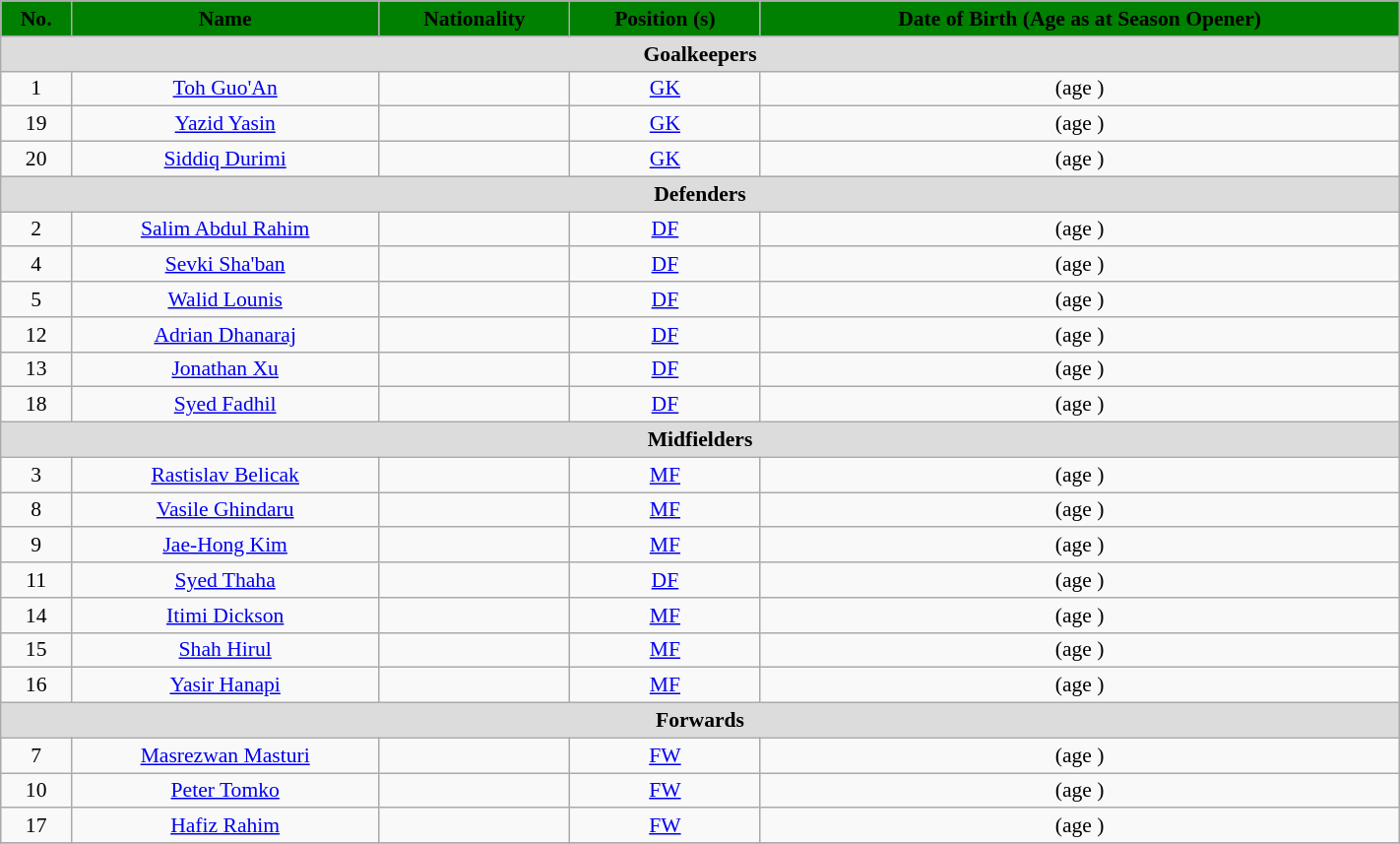<table class="wikitable" style="text-align:center; font-size:90%; width:75%;">
<tr>
<th style="background:#008000; color:black; text-align:center;">No.</th>
<th style="background:#008000; color:black; text-align:center;">Name</th>
<th style="background:#008000; color:black; text-align:center;">Nationality</th>
<th style="background:#008000; color:black; text-align:center;">Position (s)</th>
<th style="background:#008000; color:black; text-align:center;">Date of Birth (Age as at Season Opener)</th>
</tr>
<tr>
<th colspan="6" style="background:#dcdcdc; text-align:center;">Goalkeepers</th>
</tr>
<tr>
<td>1</td>
<td><a href='#'>Toh Guo'An</a></td>
<td></td>
<td><a href='#'>GK</a></td>
<td> (age )</td>
</tr>
<tr>
<td>19</td>
<td><a href='#'>Yazid Yasin</a></td>
<td></td>
<td><a href='#'>GK</a></td>
<td> (age )</td>
</tr>
<tr>
<td>20</td>
<td><a href='#'>Siddiq Durimi</a></td>
<td></td>
<td><a href='#'>GK</a></td>
<td> (age )</td>
</tr>
<tr>
<th colspan="6" style="background:#dcdcdc; text-align:center;">Defenders</th>
</tr>
<tr>
<td>2</td>
<td><a href='#'>Salim Abdul Rahim</a></td>
<td></td>
<td><a href='#'>DF</a></td>
<td> (age )</td>
</tr>
<tr>
<td>4</td>
<td><a href='#'>Sevki Sha'ban</a></td>
<td></td>
<td><a href='#'>DF</a></td>
<td> (age )</td>
</tr>
<tr>
<td>5</td>
<td><a href='#'>Walid Lounis</a></td>
<td></td>
<td><a href='#'>DF</a></td>
<td> (age )</td>
</tr>
<tr>
<td>12</td>
<td><a href='#'>Adrian Dhanaraj</a></td>
<td></td>
<td><a href='#'>DF</a></td>
<td> (age )</td>
</tr>
<tr>
<td>13</td>
<td><a href='#'>Jonathan Xu</a></td>
<td></td>
<td><a href='#'>DF</a></td>
<td> (age )</td>
</tr>
<tr>
<td>18</td>
<td><a href='#'>Syed Fadhil</a></td>
<td></td>
<td><a href='#'>DF</a></td>
<td> (age )</td>
</tr>
<tr>
<th colspan="6" style="background:#dcdcdc; text-align:center;">Midfielders</th>
</tr>
<tr>
<td>3</td>
<td><a href='#'>Rastislav Belicak</a></td>
<td></td>
<td><a href='#'>MF</a></td>
<td> (age )</td>
</tr>
<tr>
<td>8</td>
<td><a href='#'>Vasile Ghindaru</a></td>
<td></td>
<td><a href='#'>MF</a></td>
<td> (age )</td>
</tr>
<tr>
<td>9</td>
<td><a href='#'>Jae-Hong Kim</a></td>
<td></td>
<td><a href='#'>MF</a></td>
<td> (age )</td>
</tr>
<tr>
<td>11</td>
<td><a href='#'>Syed Thaha</a></td>
<td></td>
<td><a href='#'>DF</a></td>
<td> (age )</td>
</tr>
<tr>
<td>14</td>
<td><a href='#'>Itimi Dickson</a></td>
<td></td>
<td><a href='#'>MF</a></td>
<td> (age )</td>
</tr>
<tr>
<td>15</td>
<td><a href='#'>Shah Hirul</a></td>
<td></td>
<td><a href='#'>MF</a></td>
<td> (age )</td>
</tr>
<tr>
<td>16</td>
<td><a href='#'>Yasir Hanapi</a></td>
<td></td>
<td><a href='#'>MF</a></td>
<td> (age )</td>
</tr>
<tr>
<th colspan="6" style="background:#dcdcdc; text-align:center;">Forwards</th>
</tr>
<tr>
<td>7</td>
<td><a href='#'>Masrezwan Masturi</a></td>
<td></td>
<td><a href='#'>FW</a></td>
<td> (age )</td>
</tr>
<tr>
<td>10</td>
<td><a href='#'>Peter Tomko</a></td>
<td></td>
<td><a href='#'>FW</a></td>
<td> (age )</td>
</tr>
<tr>
<td>17</td>
<td><a href='#'>Hafiz Rahim</a></td>
<td></td>
<td><a href='#'>FW</a></td>
<td> (age )</td>
</tr>
<tr>
</tr>
</table>
